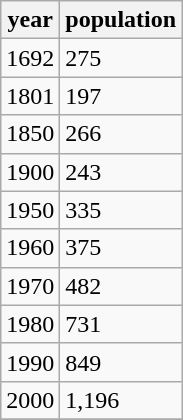<table class="wikitable">
<tr>
<th>year</th>
<th>population</th>
</tr>
<tr>
<td>1692</td>
<td>275</td>
</tr>
<tr>
<td>1801</td>
<td>197</td>
</tr>
<tr>
<td>1850</td>
<td>266</td>
</tr>
<tr>
<td>1900</td>
<td>243</td>
</tr>
<tr>
<td>1950</td>
<td>335</td>
</tr>
<tr>
<td>1960</td>
<td>375</td>
</tr>
<tr>
<td>1970</td>
<td>482</td>
</tr>
<tr>
<td>1980</td>
<td>731</td>
</tr>
<tr>
<td>1990</td>
<td>849</td>
</tr>
<tr>
<td>2000</td>
<td>1,196</td>
</tr>
<tr>
</tr>
</table>
